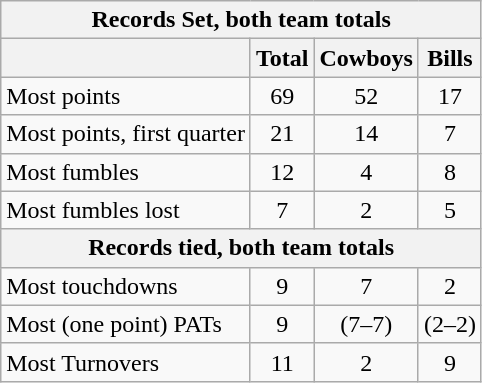<table class="wikitable">
<tr>
<th colspan=4>Records Set, both team totals</th>
</tr>
<tr>
<th></th>
<th>Total</th>
<th>Cowboys</th>
<th>Bills</th>
</tr>
<tr align=center>
<td align=left>Most points</td>
<td>69</td>
<td>52</td>
<td>17</td>
</tr>
<tr align=center>
<td align=left>Most points, first quarter</td>
<td>21</td>
<td>14</td>
<td>7</td>
</tr>
<tr align=center>
<td align=left>Most fumbles</td>
<td>12</td>
<td>4</td>
<td>8</td>
</tr>
<tr align=center>
<td align=left>Most fumbles lost</td>
<td>7</td>
<td>2</td>
<td>5</td>
</tr>
<tr>
<th colspan=4>Records tied, both team totals</th>
</tr>
<tr align=center>
<td align=left>Most touchdowns</td>
<td>9</td>
<td>7</td>
<td>2</td>
</tr>
<tr align=center>
<td align=left>Most (one point) PATs</td>
<td>9</td>
<td>(7–7)</td>
<td>(2–2)</td>
</tr>
<tr align=center>
<td align=left>Most Turnovers</td>
<td>11</td>
<td>2</td>
<td>9</td>
</tr>
</table>
